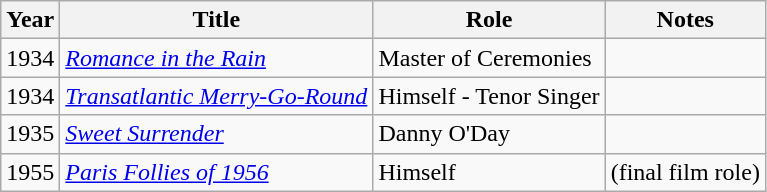<table class="wikitable">
<tr>
<th>Year</th>
<th>Title</th>
<th>Role</th>
<th>Notes</th>
</tr>
<tr>
<td>1934</td>
<td><em><a href='#'>Romance in the Rain</a></em></td>
<td>Master of Ceremonies</td>
<td></td>
</tr>
<tr>
<td>1934</td>
<td><em><a href='#'>Transatlantic Merry-Go-Round</a></em></td>
<td>Himself - Tenor Singer</td>
<td></td>
</tr>
<tr>
<td>1935</td>
<td><em><a href='#'>Sweet Surrender</a></em></td>
<td>Danny O'Day</td>
<td></td>
</tr>
<tr>
<td>1955</td>
<td><em><a href='#'>Paris Follies of 1956</a></em></td>
<td>Himself</td>
<td>(final film role)</td>
</tr>
</table>
